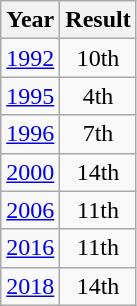<table class="wikitable" style="text-align:center">
<tr>
<th>Year</th>
<th>Result</th>
</tr>
<tr>
<td><a href='#'>1992</a></td>
<td>10th</td>
</tr>
<tr>
<td><a href='#'>1995</a></td>
<td>4th</td>
</tr>
<tr>
<td><a href='#'>1996</a></td>
<td>7th</td>
</tr>
<tr>
<td><a href='#'>2000</a></td>
<td>14th</td>
</tr>
<tr>
<td><a href='#'>2006</a></td>
<td>11th</td>
</tr>
<tr>
<td><a href='#'>2016</a></td>
<td>11th</td>
</tr>
<tr>
<td><a href='#'>2018</a></td>
<td>14th</td>
</tr>
</table>
